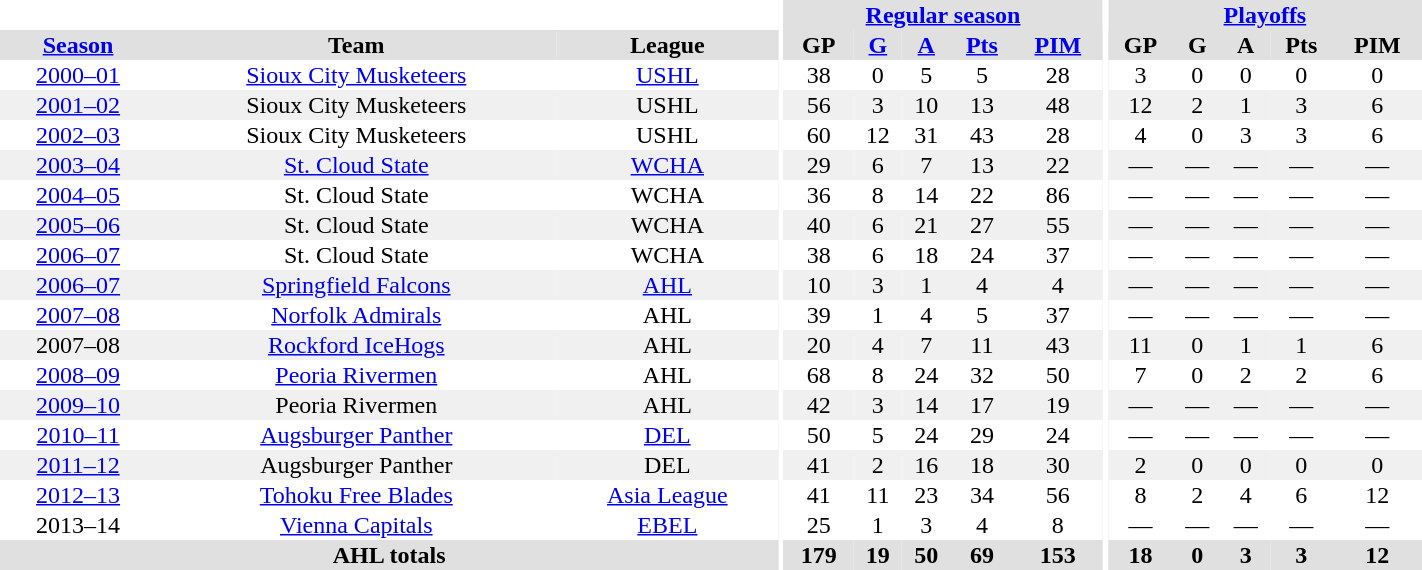<table border="0" cellpadding="1" cellspacing="0" style="text-align:center; width:75%">
<tr bgcolor="#e0e0e0">
<th colspan="3" bgcolor="#ffffff"></th>
<th rowspan="99" bgcolor="#ffffff"></th>
<th colspan="5"><a href='#'>Regular season</a></th>
<th rowspan="99" bgcolor="#ffffff"></th>
<th colspan="5"><a href='#'>Playoffs</a></th>
</tr>
<tr bgcolor="#e0e0e0">
<th><a href='#'>Season</a></th>
<th>Team</th>
<th>League</th>
<th>GP</th>
<th><a href='#'>G</a></th>
<th><a href='#'>A</a></th>
<th><a href='#'>Pts</a></th>
<th><a href='#'>PIM</a></th>
<th>GP</th>
<th>G</th>
<th>A</th>
<th>Pts</th>
<th>PIM</th>
</tr>
<tr ALIGN="center">
<td><a href='#'>2000–01</a></td>
<td><a href='#'>Sioux City Musketeers</a></td>
<td><a href='#'>USHL</a></td>
<td>38</td>
<td>0</td>
<td>5</td>
<td>5</td>
<td>28</td>
<td>3</td>
<td>0</td>
<td>0</td>
<td>0</td>
<td>0</td>
</tr>
<tr ALIGN="center" bgcolor="#f0f0f0">
<td><a href='#'>2001–02</a></td>
<td>Sioux City Musketeers</td>
<td>USHL</td>
<td>56</td>
<td>3</td>
<td>10</td>
<td>13</td>
<td>48</td>
<td>12</td>
<td>2</td>
<td>1</td>
<td>3</td>
<td>6</td>
</tr>
<tr ALIGN="center">
<td><a href='#'>2002–03</a></td>
<td>Sioux City Musketeers</td>
<td>USHL</td>
<td>60</td>
<td>12</td>
<td>31</td>
<td>43</td>
<td>28</td>
<td>4</td>
<td>0</td>
<td>3</td>
<td>3</td>
<td>6</td>
</tr>
<tr ALIGN="center" bgcolor="#f0f0f0">
<td><a href='#'>2003–04</a></td>
<td><a href='#'>St. Cloud State</a></td>
<td><a href='#'>WCHA</a></td>
<td>29</td>
<td>6</td>
<td>7</td>
<td>13</td>
<td>22</td>
<td>—</td>
<td>—</td>
<td>—</td>
<td>—</td>
<td>—</td>
</tr>
<tr ALIGN="center">
<td><a href='#'>2004–05</a></td>
<td>St. Cloud State</td>
<td>WCHA</td>
<td>36</td>
<td>8</td>
<td>14</td>
<td>22</td>
<td>86</td>
<td>—</td>
<td>—</td>
<td>—</td>
<td>—</td>
<td>—</td>
</tr>
<tr ALIGN="center" bgcolor="#f0f0f0">
<td><a href='#'>2005–06</a></td>
<td>St. Cloud State</td>
<td>WCHA</td>
<td>40</td>
<td>6</td>
<td>21</td>
<td>27</td>
<td>55</td>
<td>—</td>
<td>—</td>
<td>—</td>
<td>—</td>
<td>—</td>
</tr>
<tr ALIGN="center">
<td><a href='#'>2006–07</a></td>
<td>St. Cloud State</td>
<td>WCHA</td>
<td>38</td>
<td>6</td>
<td>18</td>
<td>24</td>
<td>37</td>
<td>—</td>
<td>—</td>
<td>—</td>
<td>—</td>
<td>—</td>
</tr>
<tr ALIGN="center" bgcolor="#f0f0f0">
<td><a href='#'>2006–07</a></td>
<td><a href='#'>Springfield Falcons</a></td>
<td><a href='#'>AHL</a></td>
<td>10</td>
<td>3</td>
<td>1</td>
<td>4</td>
<td>4</td>
<td>—</td>
<td>—</td>
<td>—</td>
<td>—</td>
<td>—</td>
</tr>
<tr ALIGN="center">
<td><a href='#'>2007–08</a></td>
<td><a href='#'>Norfolk Admirals</a></td>
<td>AHL</td>
<td>39</td>
<td>1</td>
<td>4</td>
<td>5</td>
<td>37</td>
<td>—</td>
<td>—</td>
<td>—</td>
<td>—</td>
<td>—</td>
</tr>
<tr ALIGN="center" bgcolor="#f0f0f0">
<td>2007–08</td>
<td><a href='#'>Rockford IceHogs</a></td>
<td>AHL</td>
<td>20</td>
<td>4</td>
<td>7</td>
<td>11</td>
<td>43</td>
<td>11</td>
<td>0</td>
<td>1</td>
<td>1</td>
<td>6</td>
</tr>
<tr ALIGN="center">
<td><a href='#'>2008–09</a></td>
<td><a href='#'>Peoria Rivermen</a></td>
<td>AHL</td>
<td>68</td>
<td>8</td>
<td>24</td>
<td>32</td>
<td>50</td>
<td>7</td>
<td>0</td>
<td>2</td>
<td>2</td>
<td>6</td>
</tr>
<tr ALIGN="center" bgcolor="#f0f0f0">
<td><a href='#'>2009–10</a></td>
<td>Peoria Rivermen</td>
<td>AHL</td>
<td>42</td>
<td>3</td>
<td>14</td>
<td>17</td>
<td>19</td>
<td>—</td>
<td>—</td>
<td>—</td>
<td>—</td>
<td>—</td>
</tr>
<tr ALIGN="center">
<td><a href='#'>2010–11</a></td>
<td><a href='#'>Augsburger Panther</a></td>
<td><a href='#'>DEL</a></td>
<td>50</td>
<td>5</td>
<td>24</td>
<td>29</td>
<td>24</td>
<td>—</td>
<td>—</td>
<td>—</td>
<td>—</td>
<td>—</td>
</tr>
<tr ALIGN="center" bgcolor="#f0f0f0">
<td><a href='#'>2011–12</a></td>
<td>Augsburger Panther</td>
<td>DEL</td>
<td>41</td>
<td>2</td>
<td>16</td>
<td>18</td>
<td>30</td>
<td>2</td>
<td>0</td>
<td>0</td>
<td>0</td>
<td>0</td>
</tr>
<tr ALIGN="center">
<td><a href='#'>2012–13</a></td>
<td><a href='#'>Tohoku Free Blades</a></td>
<td><a href='#'>Asia League</a></td>
<td>41</td>
<td>11</td>
<td>23</td>
<td>34</td>
<td>56</td>
<td>8</td>
<td>2</td>
<td>4</td>
<td>6</td>
<td>12</td>
</tr>
<tr>
</tr>
<tr ALIGN="center">
<td>2013–14</td>
<td><a href='#'>Vienna Capitals</a></td>
<td><a href='#'>EBEL</a></td>
<td>25</td>
<td>1</td>
<td>3</td>
<td>4</td>
<td>8</td>
<td>—</td>
<td>—</td>
<td>—</td>
<td>—</td>
<td>—</td>
</tr>
<tr>
</tr>
<tr bgcolor="#e0e0e0">
<th colspan="3">AHL totals</th>
<th>179</th>
<th>19</th>
<th>50</th>
<th>69</th>
<th>153</th>
<th>18</th>
<th>0</th>
<th>3</th>
<th>3</th>
<th>12</th>
</tr>
</table>
